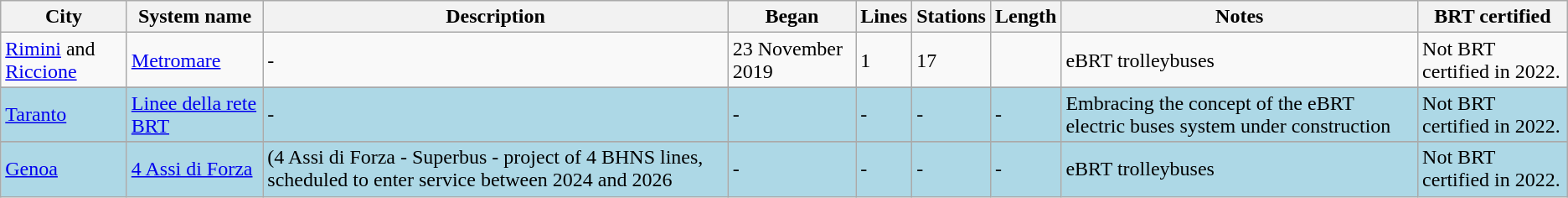<table class="wikitable">
<tr>
<th>City</th>
<th>System name</th>
<th>Description</th>
<th>Began</th>
<th>Lines</th>
<th>Stations</th>
<th>Length</th>
<th>Notes</th>
<th>BRT certified</th>
</tr>
<tr>
<td><a href='#'>Rimini</a> and <a href='#'>Riccione</a></td>
<td><a href='#'>Metromare</a></td>
<td>-</td>
<td>23 November 2019</td>
<td>1</td>
<td>17</td>
<td></td>
<td>eBRT trolleybuses</td>
<td>Not BRT certified in 2022.</td>
</tr>
<tr>
</tr>
<tr style="background:lightblue;">
<td><a href='#'>Taranto</a></td>
<td><a href='#'>Linee della rete BRT</a></td>
<td>-</td>
<td>-</td>
<td>-</td>
<td>-</td>
<td>-</td>
<td>Embracing the concept of the eBRT electric buses system under construction</td>
<td>Not BRT certified in 2022.</td>
</tr>
<tr>
</tr>
<tr style="background:lightblue;">
<td><a href='#'>Genoa</a></td>
<td><a href='#'>4 Assi di Forza</a></td>
<td>(4 Assi di Forza - Superbus - project of 4 BHNS lines, scheduled to enter service between 2024 and 2026</td>
<td>-</td>
<td>-</td>
<td>-</td>
<td>-</td>
<td>eBRT trolleybuses</td>
<td>Not BRT certified in 2022.</td>
</tr>
</table>
